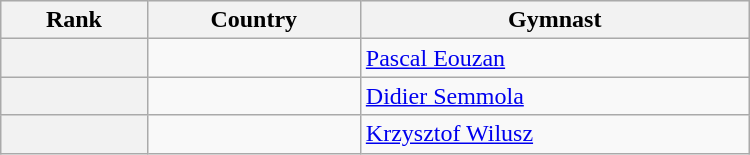<table class="wikitable" width=500>
<tr bgcolor="#efefef">
<th>Rank</th>
<th>Country</th>
<th>Gymnast</th>
</tr>
<tr>
<th></th>
<td></td>
<td><a href='#'>Pascal Eouzan</a></td>
</tr>
<tr>
<th></th>
<td></td>
<td><a href='#'>Didier Semmola</a></td>
</tr>
<tr>
<th></th>
<td></td>
<td><a href='#'>Krzysztof Wilusz</a></td>
</tr>
</table>
